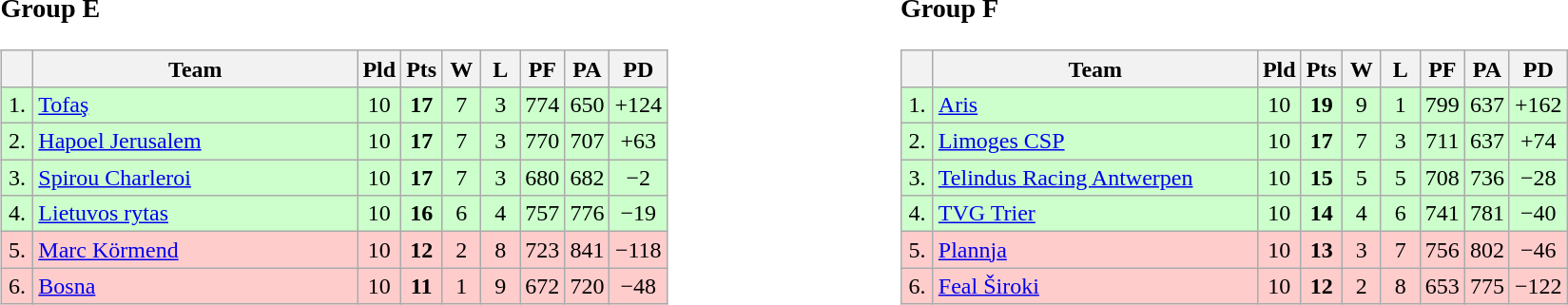<table>
<tr>
<td style="vertical-align:top; width:33%;"><br><h3>Group E</h3><table class=wikitable style="text-align:center">
<tr>
<th width=15></th>
<th width=220>Team</th>
<th width=20>Pld</th>
<th width=20>Pts</th>
<th width=20>W</th>
<th width=20>L</th>
<th width=20>PF</th>
<th width=20>PA</th>
<th width=20>PD</th>
</tr>
<tr bgcolor=#ccffcc>
<td>1.</td>
<td align=left> <a href='#'>Tofaş</a></td>
<td>10</td>
<td><strong>17</strong></td>
<td>7</td>
<td>3</td>
<td>774</td>
<td>650</td>
<td>+124</td>
</tr>
<tr bgcolor=#ccffcc>
<td>2.</td>
<td align=left> <a href='#'>Hapoel Jerusalem</a></td>
<td>10</td>
<td><strong>17</strong></td>
<td>7</td>
<td>3</td>
<td>770</td>
<td>707</td>
<td>+63</td>
</tr>
<tr bgcolor=#ccffcc>
<td>3.</td>
<td align=left> <a href='#'>Spirou Charleroi</a></td>
<td>10</td>
<td><strong>17</strong></td>
<td>7</td>
<td>3</td>
<td>680</td>
<td>682</td>
<td>−2</td>
</tr>
<tr bgcolor=#ccffcc>
<td>4.</td>
<td align=left> <a href='#'>Lietuvos rytas</a></td>
<td>10</td>
<td><strong>16</strong></td>
<td>6</td>
<td>4</td>
<td>757</td>
<td>776</td>
<td>−19</td>
</tr>
<tr bgcolor=#ffcccc>
<td>5.</td>
<td align=left> <a href='#'>Marc Körmend</a></td>
<td>10</td>
<td><strong>12</strong></td>
<td>2</td>
<td>8</td>
<td>723</td>
<td>841</td>
<td>−118</td>
</tr>
<tr bgcolor=#ffcccc>
<td>6.</td>
<td align=left> <a href='#'>Bosna</a></td>
<td>10</td>
<td><strong>11</strong></td>
<td>1</td>
<td>9</td>
<td>672</td>
<td>720</td>
<td>−48</td>
</tr>
</table>
</td>
<td style="vertical-align:top; width:33%;"><br><h3>Group F</h3><table class=wikitable style="text-align:center">
<tr>
<th width=15></th>
<th width=220>Team</th>
<th width=20>Pld</th>
<th width=20>Pts</th>
<th width=20>W</th>
<th width=20>L</th>
<th width=20>PF</th>
<th width=20>PA</th>
<th width=20>PD</th>
</tr>
<tr bgcolor=#ccffcc>
<td>1.</td>
<td align=left> <a href='#'>Aris</a></td>
<td>10</td>
<td><strong>19</strong></td>
<td>9</td>
<td>1</td>
<td>799</td>
<td>637</td>
<td>+162</td>
</tr>
<tr bgcolor=#ccffcc>
<td>2.</td>
<td align=left> <a href='#'>Limoges CSP</a></td>
<td>10</td>
<td><strong>17</strong></td>
<td>7</td>
<td>3</td>
<td>711</td>
<td>637</td>
<td>+74</td>
</tr>
<tr bgcolor=#ccffcc>
<td>3.</td>
<td align=left> <a href='#'>Telindus Racing Antwerpen</a></td>
<td>10</td>
<td><strong>15</strong></td>
<td>5</td>
<td>5</td>
<td>708</td>
<td>736</td>
<td>−28</td>
</tr>
<tr bgcolor=#ccffcc>
<td>4.</td>
<td align=left> <a href='#'>TVG Trier</a></td>
<td>10</td>
<td><strong>14</strong></td>
<td>4</td>
<td>6</td>
<td>741</td>
<td>781</td>
<td>−40</td>
</tr>
<tr bgcolor=#ffcccc>
<td>5.</td>
<td align=left> <a href='#'>Plannja</a></td>
<td>10</td>
<td><strong>13</strong></td>
<td>3</td>
<td>7</td>
<td>756</td>
<td>802</td>
<td>−46</td>
</tr>
<tr bgcolor=#ffcccc>
<td>6.</td>
<td align=left> <a href='#'>Feal Široki</a></td>
<td>10</td>
<td><strong>12</strong></td>
<td>2</td>
<td>8</td>
<td>653</td>
<td>775</td>
<td>−122</td>
</tr>
</table>
</td>
</tr>
</table>
